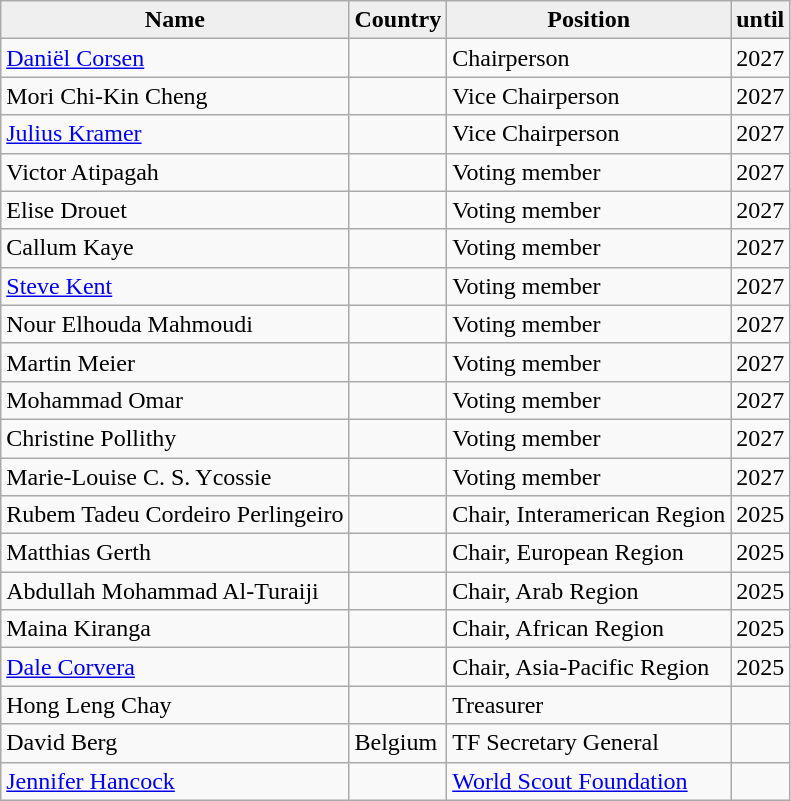<table class="wikitable">
<tr>
<th style="background:#efefef;">Name</th>
<th style="background:#efefef;">Country</th>
<th style="background:#efefef;">Position</th>
<th style="background:#efefef;">until</th>
</tr>
<tr>
<td><a href='#'>Daniël Corsen</a></td>
<td></td>
<td>Chairperson</td>
<td>2027</td>
</tr>
<tr>
<td>Mori Chi-Kin Cheng</td>
<td></td>
<td>Vice Chairperson</td>
<td>2027</td>
</tr>
<tr>
<td><a href='#'>Julius Kramer</a></td>
<td></td>
<td>Vice Chairperson</td>
<td>2027</td>
</tr>
<tr>
<td>Victor Atipagah</td>
<td></td>
<td>Voting member</td>
<td>2027</td>
</tr>
<tr>
<td>Elise Drouet</td>
<td></td>
<td>Voting member</td>
<td>2027</td>
</tr>
<tr>
<td>Callum Kaye</td>
<td></td>
<td>Voting member</td>
<td>2027</td>
</tr>
<tr>
<td><a href='#'>Steve Kent</a></td>
<td></td>
<td>Voting member</td>
<td>2027</td>
</tr>
<tr>
<td>Nour Elhouda Mahmoudi</td>
<td></td>
<td>Voting member</td>
<td>2027</td>
</tr>
<tr>
<td>Martin Meier</td>
<td></td>
<td>Voting member</td>
<td>2027</td>
</tr>
<tr>
<td>Mohammad Omar</td>
<td></td>
<td>Voting member</td>
<td>2027</td>
</tr>
<tr>
<td>Christine Pollithy</td>
<td></td>
<td>Voting member</td>
<td>2027</td>
</tr>
<tr>
<td>Marie-Louise C. S. Ycossie</td>
<td></td>
<td>Voting member</td>
<td>2027</td>
</tr>
<tr>
<td>Rubem Tadeu Cordeiro Perlingeiro</td>
<td></td>
<td>Chair, Interamerican Region</td>
<td>2025</td>
</tr>
<tr>
<td>Matthias Gerth</td>
<td></td>
<td>Chair, European Region</td>
<td>2025</td>
</tr>
<tr>
<td>Abdullah Mohammad Al-Turaiji</td>
<td></td>
<td>Chair, Arab Region</td>
<td>2025</td>
</tr>
<tr>
<td>Maina Kiranga</td>
<td></td>
<td>Chair, African Region</td>
<td>2025</td>
</tr>
<tr>
<td><a href='#'>Dale Corvera</a></td>
<td></td>
<td>Chair, Asia-Pacific Region</td>
<td>2025</td>
</tr>
<tr>
<td>Hong Leng Chay</td>
<td></td>
<td>Treasurer</td>
<td></td>
</tr>
<tr>
<td>David Berg</td>
<td>Belgium</td>
<td>TF Secretary General</td>
<td></td>
</tr>
<tr>
<td><a href='#'>Jennifer Hancock</a></td>
<td></td>
<td><a href='#'>World Scout Foundation</a></td>
<td></td>
</tr>
</table>
